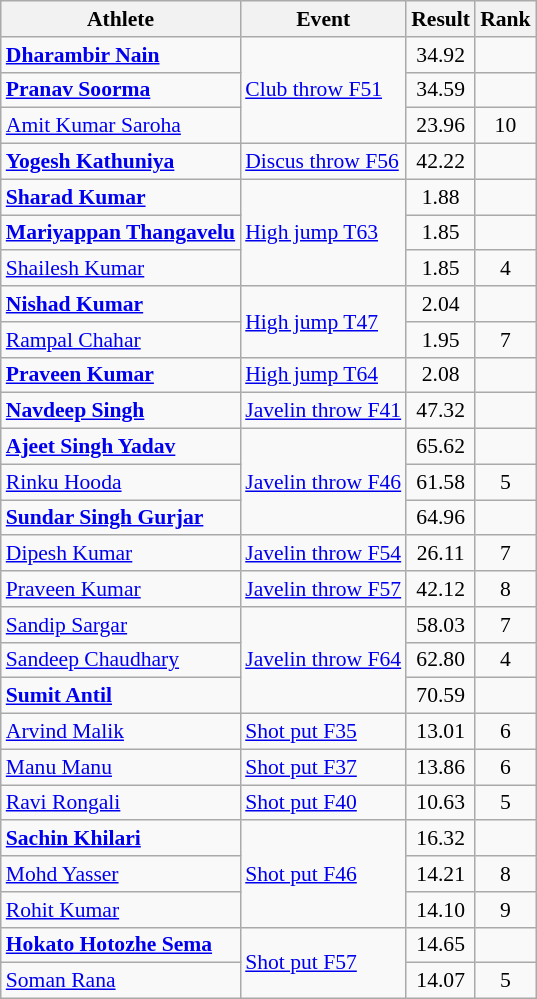<table class="wikitable" style="font-size:90%">
<tr>
<th>Athlete</th>
<th>Event</th>
<th>Result</th>
<th>Rank</th>
</tr>
<tr align=center>
<td align="left"><strong><a href='#'>Dharambir Nain</a></strong></td>
<td align="left" rowspan="3"><a href='#'>Club throw F51</a></td>
<td>34.92 <strong></strong></td>
<td></td>
</tr>
<tr align=center>
<td align="left"><strong><a href='#'>Pranav Soorma</a></strong></td>
<td>34.59</td>
<td></td>
</tr>
<tr align=center>
<td align="left"><a href='#'>Amit Kumar Saroha</a></td>
<td>23.96</td>
<td>10</td>
</tr>
<tr align=center>
<td align="left"><strong><a href='#'>Yogesh Kathuniya</a></strong></td>
<td align="left"><a href='#'>Discus throw F56</a></td>
<td>42.22 <strong></strong></td>
<td></td>
</tr>
<tr align="center">
<td align="left"><strong><a href='#'>Sharad Kumar</a></strong></td>
<td rowspan="3" align="left"><a href='#'>High jump T63</a></td>
<td>1.88</td>
<td></td>
</tr>
<tr align=center>
<td align="left"><strong><a href='#'>Mariyappan Thangavelu</a></strong></td>
<td>1.85</td>
<td></td>
</tr>
<tr align="center">
<td align="left"><a href='#'>Shailesh Kumar</a></td>
<td>1.85</td>
<td>4</td>
</tr>
<tr align=center>
<td align="left"><strong><a href='#'>Nishad Kumar</a></strong></td>
<td align="left" rowspan="2"><a href='#'>High jump T47</a></td>
<td>2.04 <strong></strong></td>
<td></td>
</tr>
<tr align=center>
<td align="left"><a href='#'>Rampal Chahar</a></td>
<td>1.95 <strong></strong></td>
<td>7</td>
</tr>
<tr align="center">
<td align="left"><strong><a href='#'>Praveen Kumar</a></strong></td>
<td align="left"><a href='#'>High jump T64</a></td>
<td>2.08<br><strong> </strong></td>
<td></td>
</tr>
<tr align="center">
<td align="left"><strong><a href='#'>Navdeep Singh</a></strong></td>
<td align="left"><a href='#'>Javelin throw F41</a></td>
<td>47.32<br><strong> </strong></td>
<td></td>
</tr>
<tr align=center>
<td align="left"><strong><a href='#'>Ajeet Singh Yadav</a></strong></td>
<td rowspan="3" align="left"><a href='#'>Javelin throw F46</a></td>
<td>65.62</td>
<td></td>
</tr>
<tr align=center>
<td align="left"><a href='#'>Rinku Hooda</a></td>
<td>61.58</td>
<td>5</td>
</tr>
<tr align=center>
<td align="left"><strong><a href='#'>Sundar Singh Gurjar</a></strong></td>
<td>64.96</td>
<td></td>
</tr>
<tr align="center">
<td align="left"><a href='#'>Dipesh Kumar</a></td>
<td align="left"><a href='#'>Javelin throw F54</a></td>
<td>26.11</td>
<td>7</td>
</tr>
<tr align="center">
<td align="left"><a href='#'>Praveen Kumar</a></td>
<td align="left"><a href='#'>Javelin throw F57</a></td>
<td>42.12</td>
<td>8</td>
</tr>
<tr align="center">
<td align="left"><a href='#'>Sandip Sargar</a></td>
<td rowspan="3" align="left"><a href='#'>Javelin throw F64</a></td>
<td>58.03</td>
<td>7</td>
</tr>
<tr align=center>
<td align="left"><a href='#'>Sandeep Chaudhary</a></td>
<td>62.80</td>
<td>4</td>
</tr>
<tr align=center>
<td align="left"><strong><a href='#'>Sumit Antil</a></strong></td>
<td>70.59 <strong></strong></td>
<td></td>
</tr>
<tr align="center">
<td align="left"><a href='#'>Arvind Malik</a></td>
<td align="left"><a href='#'>Shot put F35</a></td>
<td>13.01 <strong></strong></td>
<td>6</td>
</tr>
<tr align="center">
<td align="left"><a href='#'>Manu Manu</a></td>
<td align="left"><a href='#'>Shot put F37</a></td>
<td>13.86</td>
<td>6</td>
</tr>
<tr align="center">
<td align="left"><a href='#'>Ravi Rongali</a></td>
<td align="left"><a href='#'>Shot put F40</a></td>
<td>10.63 <strong></strong></td>
<td>5</td>
</tr>
<tr align="center">
<td align="left"><strong><a href='#'>Sachin Khilari</a></strong></td>
<td rowspan="3" align="left"><a href='#'>Shot put F46</a></td>
<td>16.32 <strong></strong></td>
<td></td>
</tr>
<tr align="center">
<td align="left"><a href='#'>Mohd Yasser</a></td>
<td>14.21</td>
<td>8</td>
</tr>
<tr align=center>
<td align="left"><a href='#'>Rohit Kumar</a></td>
<td>14.10</td>
<td>9</td>
</tr>
<tr align="center">
<td align="left"><strong><a href='#'>Hokato Hotozhe Sema</a></strong></td>
<td rowspan="2" align="left"><a href='#'>Shot put F57</a></td>
<td>14.65 <strong></strong></td>
<td></td>
</tr>
<tr align=center>
<td align="left"><a href='#'>Soman Rana</a></td>
<td>14.07</td>
<td>5</td>
</tr>
</table>
